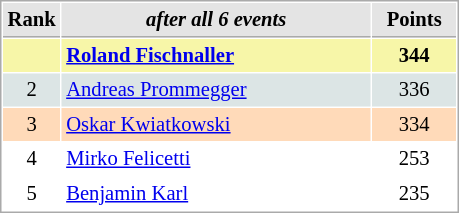<table cellspacing="1" cellpadding="3" style="border:1px solid #AAAAAA;font-size:86%">
<tr style="background-color: #E4E4E4;">
<th style="border-bottom:1px solid #AAAAAA; width: 10px;">Rank</th>
<th style="border-bottom:1px solid #AAAAAA; width: 200px;"><em>after all 6 events</em></th>
<th style="border-bottom:1px solid #AAAAAA; width: 50px;">Points</th>
</tr>
<tr style="background:#f7f6a8;">
<td align=center></td>
<td><strong> <a href='#'>Roland Fischnaller</a></strong></td>
<td align=center><strong>344</strong></td>
</tr>
<tr style="background:#dce5e5;">
<td align=center>2</td>
<td> <a href='#'>Andreas Prommegger</a></td>
<td align=center>336</td>
</tr>
<tr style="background:#ffdab9;">
<td align=center>3</td>
<td> <a href='#'>Oskar Kwiatkowski</a></td>
<td align=center>334</td>
</tr>
<tr>
<td align=center>4</td>
<td> <a href='#'>Mirko Felicetti</a></td>
<td align=center>253</td>
</tr>
<tr>
<td align=center>5</td>
<td> <a href='#'>Benjamin Karl</a></td>
<td align=center>235</td>
</tr>
</table>
